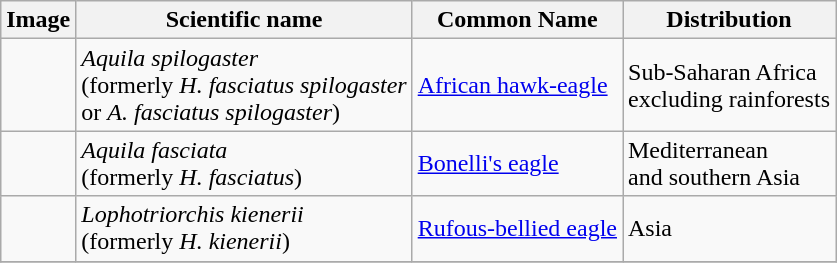<table class="wikitable">
<tr>
<th>Image</th>
<th>Scientific name</th>
<th>Common Name</th>
<th>Distribution</th>
</tr>
<tr>
<td></td>
<td><em>Aquila spilogaster</em><br>(formerly <em>H. fasciatus spilogaster</em><br>or <em>A. fasciatus spilogaster</em>)</td>
<td><a href='#'>African hawk-eagle</a></td>
<td>Sub-Saharan Africa<br>excluding rainforests</td>
</tr>
<tr>
<td></td>
<td><em>Aquila fasciata</em><br>(formerly <em>H. fasciatus</em>)</td>
<td><a href='#'>Bonelli's eagle</a></td>
<td>Mediterranean<br> and southern Asia</td>
</tr>
<tr>
<td></td>
<td><em>Lophotriorchis kienerii</em><br>(formerly <em>H. kienerii</em>)</td>
<td><a href='#'>Rufous-bellied eagle</a></td>
<td>Asia</td>
</tr>
<tr>
</tr>
</table>
